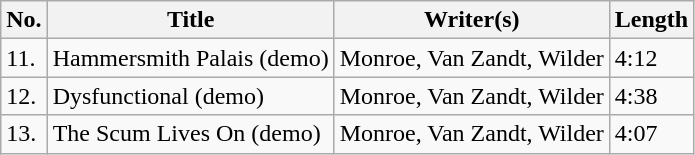<table class="wikitable">
<tr>
<th>No.</th>
<th>Title</th>
<th>Writer(s)</th>
<th>Length</th>
</tr>
<tr>
<td>11.</td>
<td>Hammersmith Palais (demo)</td>
<td>Monroe, Van Zandt, Wilder</td>
<td>4:12</td>
</tr>
<tr>
<td>12.</td>
<td>Dysfunctional (demo)</td>
<td>Monroe, Van Zandt, Wilder</td>
<td>4:38</td>
</tr>
<tr>
<td>13.</td>
<td>The Scum Lives On (demo)</td>
<td>Monroe, Van Zandt, Wilder</td>
<td>4:07</td>
</tr>
</table>
